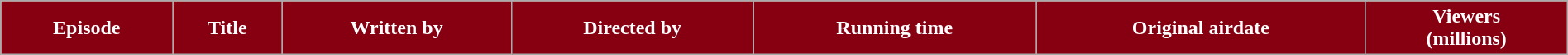<table class="wikitable plainrowheaders" style="width:100%;">
<tr style="color:#fff;">
<th style="background:#860012;">Episode</th>
<th style="background:#860012;">Title</th>
<th style="background:#860012;">Written by</th>
<th style="background:#860012;">Directed by</th>
<th style="background:#860012;">Running time</th>
<th style="background:#860012;">Original airdate</th>
<th style="background:#860012;">Viewers<br>(millions)<br>
</th>
</tr>
</table>
